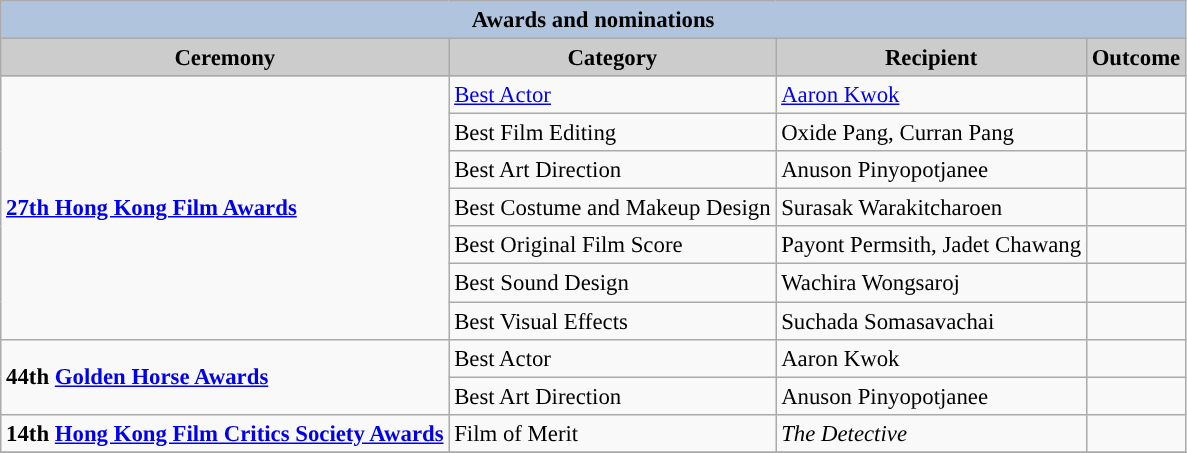<table class="wikitable" style="font-size:95%;" ;>
<tr style="background:#ccc; text-align:center;">
<th colspan="4" style="background: LightSteelBlue;">Awards and nominations</th>
</tr>
<tr style="background:#ccc; text-align:center;">
<th style="background:#ccc">Ceremony</th>
<th style="background:#ccc">Category</th>
<th style="background:#ccc">Recipient</th>
<th style="background:#ccc">Outcome</th>
</tr>
<tr>
<td rowspan=7><strong><a href='#'>27th Hong Kong Film Awards</a></strong></td>
<td><a href='#'>Best Actor</a></td>
<td><a href='#'>Aaron Kwok</a></td>
<td></td>
</tr>
<tr>
<td>Best Film Editing</td>
<td>Oxide Pang, Curran Pang</td>
<td></td>
</tr>
<tr>
<td>Best Art Direction</td>
<td>Anuson Pinyopotjanee</td>
<td></td>
</tr>
<tr>
<td>Best Costume and Makeup Design</td>
<td>Surasak Warakitcharoen</td>
<td></td>
</tr>
<tr>
<td>Best Original Film Score</td>
<td>Payont Permsith, Jadet Chawang</td>
<td></td>
</tr>
<tr>
<td>Best Sound Design</td>
<td>Wachira Wongsaroj</td>
<td></td>
</tr>
<tr>
<td>Best Visual Effects</td>
<td>Suchada Somasavachai</td>
<td></td>
</tr>
<tr>
<td rowspan=2><strong>44th <a href='#'>Golden Horse Awards</a></strong></td>
<td>Best Actor</td>
<td>Aaron Kwok</td>
<td></td>
</tr>
<tr>
<td>Best Art Direction</td>
<td>Anuson Pinyopotjanee</td>
<td></td>
</tr>
<tr>
<td><strong>14th <a href='#'>Hong Kong Film Critics Society Awards</a></strong></td>
<td>Film of Merit</td>
<td><em>The Detective</em></td>
<td></td>
</tr>
<tr>
</tr>
</table>
